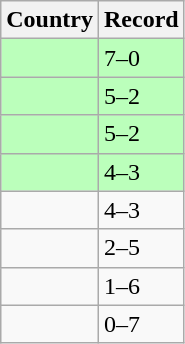<table class="wikitable">
<tr>
<th>Country</th>
<th>Record</th>
</tr>
<tr bgcolor=#bbffbb>
<td><strong></strong></td>
<td>7–0</td>
</tr>
<tr bgcolor=#bbffbb>
<td><strong></strong></td>
<td>5–2</td>
</tr>
<tr bgcolor=#bbffbb>
<td><strong></strong></td>
<td>5–2</td>
</tr>
<tr bgcolor=#bbffbb>
<td><strong></strong></td>
<td>4–3</td>
</tr>
<tr>
<td><strong></strong></td>
<td>4–3</td>
</tr>
<tr>
<td><strong></strong></td>
<td>2–5</td>
</tr>
<tr>
<td><strong></strong></td>
<td>1–6</td>
</tr>
<tr>
<td><strong></strong></td>
<td>0–7</td>
</tr>
</table>
